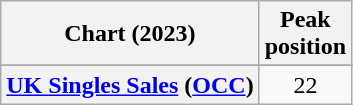<table class="wikitable sortable plainrowheaders" style="text-align:center">
<tr>
<th scope="col">Chart (2023)</th>
<th scope="col">Peak<br>position</th>
</tr>
<tr>
</tr>
<tr>
<th scope="row"><a href='#'>UK Singles Sales</a> (<a href='#'>OCC</a>)</th>
<td>22</td>
</tr>
</table>
